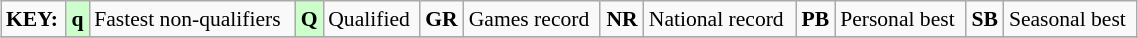<table class="wikitable" style="margin:0.5em auto; font-size:90%;position:relative;" width=60%>
<tr>
<td><strong>KEY:</strong></td>
<td bgcolor=ccffcc align=center><strong>q</strong></td>
<td>Fastest non-qualifiers</td>
<td bgcolor=ccffcc align=center><strong>Q</strong></td>
<td>Qualified</td>
<td align=center><strong>GR</strong></td>
<td>Games record</td>
<td align=center><strong>NR</strong></td>
<td>National record</td>
<td align=center><strong>PB</strong></td>
<td>Personal best</td>
<td align=center><strong>SB</strong></td>
<td>Seasonal best</td>
</tr>
<tr>
</tr>
</table>
